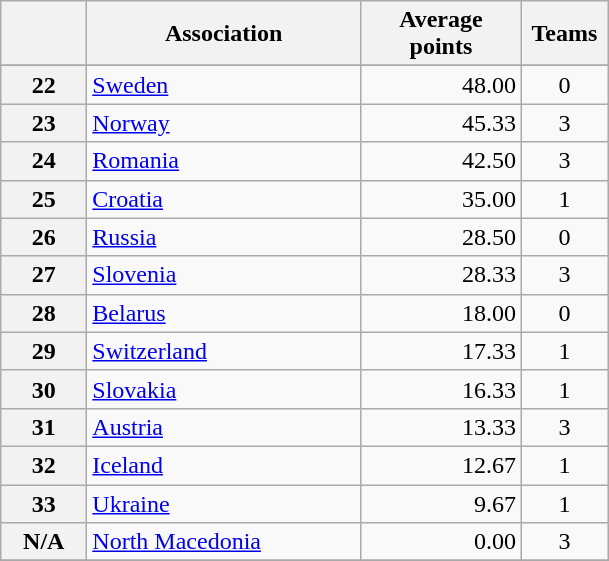<table class="wikitable">
<tr>
<th width=50></th>
<th width=175>Association</th>
<th width=100>Average points</th>
<th width=50>Teams</th>
</tr>
<tr>
</tr>
<tr>
<th>22</th>
<td> <a href='#'>Sweden</a></td>
<td align=right>48.00</td>
<td align=center rowspan=1>0</td>
</tr>
<tr>
<th>23</th>
<td> <a href='#'>Norway</a></td>
<td align=right>45.33</td>
<td align=center rowspan=1>3</td>
</tr>
<tr>
<th>24</th>
<td> <a href='#'>Romania</a></td>
<td align=right>42.50</td>
<td align=center rowspan=1>3</td>
</tr>
<tr>
<th>25</th>
<td> <a href='#'>Croatia</a></td>
<td align=right>35.00</td>
<td align=center rowspan=1>1</td>
</tr>
<tr>
<th>26</th>
<td> <a href='#'>Russia</a></td>
<td align=right>28.50</td>
<td align=center rowspan=1>0</td>
</tr>
<tr>
<th>27</th>
<td> <a href='#'>Slovenia</a></td>
<td align=right>28.33</td>
<td align=center rowspan=1>3</td>
</tr>
<tr>
<th>28</th>
<td> <a href='#'>Belarus</a></td>
<td align=right>18.00</td>
<td align=center rowspan=1>0</td>
</tr>
<tr>
<th>29</th>
<td> <a href='#'>Switzerland</a></td>
<td align=right>17.33</td>
<td align=center rowspan=1>1</td>
</tr>
<tr>
<th>30</th>
<td> <a href='#'>Slovakia</a></td>
<td align=right>16.33</td>
<td align=center rowspan=1>1</td>
</tr>
<tr>
<th>31</th>
<td> <a href='#'>Austria</a></td>
<td align=right>13.33</td>
<td align=center rowspan=1>3</td>
</tr>
<tr>
<th>32</th>
<td> <a href='#'>Iceland</a></td>
<td align=right>12.67</td>
<td align=center rowspan=1>1</td>
</tr>
<tr>
<th>33</th>
<td> <a href='#'>Ukraine</a></td>
<td align=right>9.67</td>
<td align=center rowspan=1>1</td>
</tr>
<tr>
<th>N/A</th>
<td> <a href='#'>North Macedonia</a></td>
<td align=right>0.00</td>
<td align=center rowspan=1>3</td>
</tr>
<tr>
</tr>
</table>
